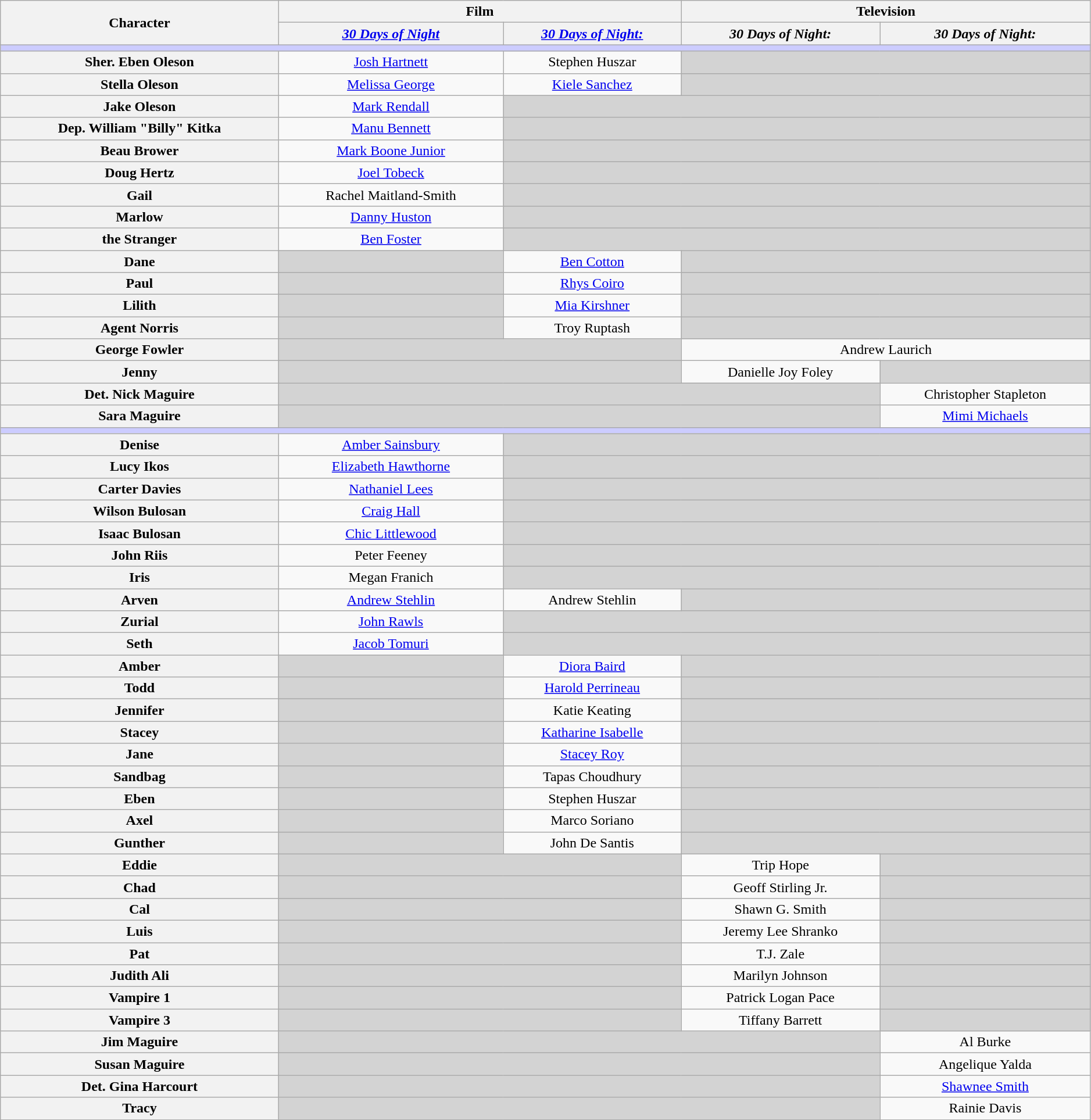<table class="wikitable" style="text-align:center; width:99%;">
<tr>
<th rowspan="2">Character</th>
<th colspan="2">Film</th>
<th colspan="2">Television</th>
</tr>
<tr>
<th style="text-align:center;"><em><a href='#'>30 Days of Night</a></em></th>
<th style="text-align:center;"><em><a href='#'>30 Days of Night: <br></a></em></th>
<th style="text-align:center;"><em>30 Days of Night: <br></em></th>
<th style="text-align:center;"><em>30 Days of Night: <br></em></th>
</tr>
<tr>
<th style="background-color:#ccccff;" colspan="5"></th>
</tr>
<tr>
<th>Sher. Eben Oleson</th>
<td><a href='#'>Josh Hartnett</a></td>
<td>Stephen Huszar</td>
<td colspan="2" style="background:lightgrey;"> </td>
</tr>
<tr>
<th>Stella Oleson</th>
<td><a href='#'>Melissa George</a></td>
<td><a href='#'>Kiele Sanchez</a></td>
<td colspan="2" style="background:lightgrey;"> </td>
</tr>
<tr>
<th>Jake Oleson</th>
<td><a href='#'>Mark Rendall</a></td>
<td colspan="3" style="background:lightgrey;"> </td>
</tr>
<tr>
<th>Dep. William "Billy" Kitka</th>
<td><a href='#'>Manu Bennett</a></td>
<td colspan="3" style="background:lightgrey;"> </td>
</tr>
<tr>
<th>Beau Brower</th>
<td><a href='#'>Mark Boone Junior</a></td>
<td colspan="3" style="background:lightgrey;"> </td>
</tr>
<tr>
<th>Doug Hertz</th>
<td><a href='#'>Joel Tobeck</a></td>
<td colspan="3" style="background:lightgrey;"> </td>
</tr>
<tr>
<th>Gail</th>
<td>Rachel Maitland-Smith</td>
<td colspan="3" style="background:lightgrey;"> </td>
</tr>
<tr>
<th>Marlow</th>
<td><a href='#'>Danny Huston</a></td>
<td colspan="3" style="background:lightgrey;"> </td>
</tr>
<tr>
<th>the Stranger</th>
<td><a href='#'>Ben Foster</a></td>
<td colspan="3" style="background:lightgrey;"> </td>
</tr>
<tr>
<th>Dane</th>
<td style="background:lightgrey;"> </td>
<td><a href='#'>Ben Cotton</a></td>
<td colspan="2" style="background:lightgrey;"> </td>
</tr>
<tr>
<th>Paul</th>
<td style="background:lightgrey;"> </td>
<td><a href='#'>Rhys Coiro</a></td>
<td colspan="2" style="background:lightgrey;"> </td>
</tr>
<tr>
<th>Lilith <br></th>
<td style="background:lightgrey;"> </td>
<td><a href='#'>Mia Kirshner</a></td>
<td colspan="2" style="background:lightgrey;"> </td>
</tr>
<tr>
<th>Agent Norris</th>
<td style="background:lightgrey;"> </td>
<td>Troy Ruptash</td>
<td colspan="2" style="background:lightgrey;"> </td>
</tr>
<tr>
<th>George Fowler</th>
<td colspan="2" style="background:lightgrey;"> </td>
<td colspan="2">Andrew Laurich</td>
</tr>
<tr>
<th>Jenny</th>
<td colspan="2" style="background:lightgrey;"> </td>
<td>Danielle Joy Foley</td>
<td style="background:lightgrey;"> </td>
</tr>
<tr>
<th>Det. Nick Maguire</th>
<td colspan="3" style="background:lightgrey;"> </td>
<td>Christopher Stapleton</td>
</tr>
<tr>
<th>Sara Maguire</th>
<td colspan="3" style="background:lightgrey;"> </td>
<td><a href='#'>Mimi Michaels</a></td>
</tr>
<tr>
<th style="background-color:#ccccff;" colspan="5"></th>
</tr>
<tr>
<th>Denise</th>
<td><a href='#'>Amber Sainsbury</a></td>
<td colspan="3" style="background:lightgrey;"> </td>
</tr>
<tr>
<th>Lucy Ikos</th>
<td><a href='#'>Elizabeth Hawthorne</a></td>
<td colspan="3" style="background:lightgrey;"> </td>
</tr>
<tr>
<th>Carter Davies</th>
<td><a href='#'>Nathaniel Lees</a></td>
<td colspan="3" style="background:lightgrey;"> </td>
</tr>
<tr>
<th>Wilson Bulosan</th>
<td><a href='#'>Craig Hall</a></td>
<td colspan="3" style="background:lightgrey;"> </td>
</tr>
<tr>
<th>Isaac Bulosan</th>
<td><a href='#'>Chic Littlewood</a></td>
<td colspan="3" style="background:lightgrey;"> </td>
</tr>
<tr>
<th>John Riis</th>
<td>Peter Feeney</td>
<td colspan="3" style="background:lightgrey;"> </td>
</tr>
<tr>
<th>Iris</th>
<td>Megan Franich</td>
<td colspan="3" style="background:lightgrey;"> </td>
</tr>
<tr>
<th>Arven</th>
<td><a href='#'>Andrew Stehlin</a></td>
<td>Andrew Stehlin</td>
<td colspan="2" style="background:lightgrey;"> </td>
</tr>
<tr>
<th>Zurial</th>
<td><a href='#'>John Rawls</a></td>
<td colspan="3" style="background:lightgrey;"> </td>
</tr>
<tr>
<th>Seth</th>
<td><a href='#'>Jacob Tomuri</a></td>
<td colspan="3" style="background:lightgrey;"> </td>
</tr>
<tr>
<th>Amber</th>
<td style="background:lightgrey;"> </td>
<td><a href='#'>Diora Baird</a></td>
<td colspan="2" style="background:lightgrey;"> </td>
</tr>
<tr>
<th>Todd</th>
<td style="background:lightgrey;"> </td>
<td><a href='#'>Harold Perrineau</a></td>
<td colspan="2" style="background:lightgrey;"> </td>
</tr>
<tr>
<th>Jennifer</th>
<td style="background:lightgrey;"> </td>
<td>Katie Keating</td>
<td colspan="2" style="background:lightgrey;"> </td>
</tr>
<tr>
<th>Stacey</th>
<td style="background:lightgrey;"> </td>
<td><a href='#'>Katharine Isabelle</a></td>
<td colspan="2" style="background:lightgrey;"> </td>
</tr>
<tr>
<th>Jane</th>
<td style="background:lightgrey;"> </td>
<td><a href='#'>Stacey Roy</a></td>
<td colspan="2" style="background:lightgrey;"> </td>
</tr>
<tr>
<th>Sandbag</th>
<td style="background:lightgrey;"> </td>
<td>Tapas Choudhury</td>
<td colspan="2" style="background:lightgrey;"> </td>
</tr>
<tr>
<th>Eben</th>
<td style="background:lightgrey;"> </td>
<td>Stephen Huszar</td>
<td colspan="2" style="background:lightgrey;"> </td>
</tr>
<tr>
<th>Axel</th>
<td style="background:lightgrey;"> </td>
<td>Marco Soriano</td>
<td colspan="2" style="background:lightgrey;"> </td>
</tr>
<tr>
<th>Gunther</th>
<td style="background:lightgrey;"> </td>
<td>John De Santis</td>
<td colspan="2" style="background:lightgrey;"> </td>
</tr>
<tr>
<th>Eddie</th>
<td colspan="2" style="background:lightgrey;"> </td>
<td>Trip Hope</td>
<td style="background:lightgrey;"> </td>
</tr>
<tr>
<th>Chad</th>
<td colspan="2" style="background:lightgrey;"> </td>
<td>Geoff Stirling Jr.</td>
<td style="background:lightgrey;"> </td>
</tr>
<tr>
<th>Cal</th>
<td colspan="2" style="background:lightgrey;"> </td>
<td>Shawn G. Smith</td>
<td style="background:lightgrey;"> </td>
</tr>
<tr>
<th>Luis</th>
<td colspan="2" style="background:lightgrey;"> </td>
<td>Jeremy Lee Shranko</td>
<td colspan="2" style="background:lightgrey;"> </td>
</tr>
<tr>
<th>Pat</th>
<td colspan="2" style="background:lightgrey;"> </td>
<td>T.J. Zale</td>
<td style="background:lightgrey;"> </td>
</tr>
<tr>
<th>Judith Ali</th>
<td colspan="2" style="background:lightgrey;"> </td>
<td>Marilyn Johnson</td>
<td style="background:lightgrey;"> </td>
</tr>
<tr>
<th>Vampire 1</th>
<td colspan="2" style="background:lightgrey;"> </td>
<td>Patrick Logan Pace</td>
<td style="background:lightgrey;"> </td>
</tr>
<tr>
<th>Vampire 3</th>
<td colspan="2" style="background:lightgrey;"> </td>
<td>Tiffany Barrett</td>
<td style="background:lightgrey;"> </td>
</tr>
<tr>
<th>Jim Maguire</th>
<td colspan="3" style="background:lightgrey;"> </td>
<td>Al Burke</td>
</tr>
<tr>
<th>Susan Maguire</th>
<td colspan="3" style="background:lightgrey;"> </td>
<td>Angelique Yalda</td>
</tr>
<tr>
<th>Det. Gina Harcourt</th>
<td colspan="3" style="background:lightgrey;"> </td>
<td><a href='#'>Shawnee Smith</a></td>
</tr>
<tr>
<th>Tracy</th>
<td colspan="3" style="background:lightgrey;"> </td>
<td>Rainie Davis</td>
</tr>
<tr>
</tr>
</table>
